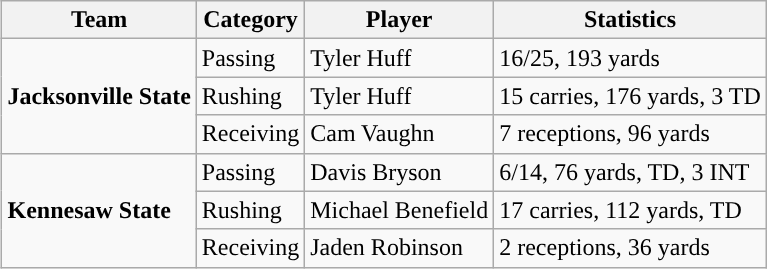<table class="wikitable" style="float: right;">
<tr>
<th>Team</th>
<th>Category</th>
<th>Player</th>
<th>Statistics</th>
</tr>
<tr>
<td rowspan=3><strong>Jacksonville State</strong></td>
<td>Passing</td>
<td>Tyler Huff</td>
<td>16/25, 193 yards</td>
</tr>
<tr>
<td>Rushing</td>
<td>Tyler Huff</td>
<td>15 carries, 176 yards, 3 TD</td>
</tr>
<tr>
<td>Receiving</td>
<td>Cam Vaughn</td>
<td>7 receptions, 96 yards</td>
</tr>
<tr>
<td rowspan=3><strong>Kennesaw State</strong></td>
<td>Passing</td>
<td>Davis Bryson</td>
<td>6/14, 76 yards, TD, 3 INT</td>
</tr>
<tr>
<td>Rushing</td>
<td>Michael Benefield</td>
<td>17 carries, 112 yards, TD</td>
</tr>
<tr>
<td>Receiving</td>
<td>Jaden Robinson</td>
<td>2 receptions, 36 yards</td>
</tr>
</table>
